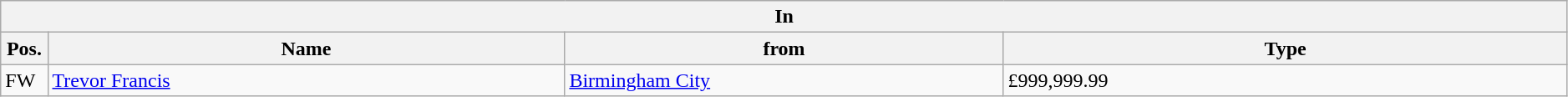<table class="wikitable" style="font-size:100%;width:99%;">
<tr>
<th colspan="4">In</th>
</tr>
<tr>
<th width=3%>Pos.</th>
<th width=33%>Name</th>
<th width=28%>from</th>
<th width=36%>Type</th>
</tr>
<tr>
<td>FW</td>
<td><a href='#'>Trevor Francis</a></td>
<td><a href='#'>Birmingham City</a></td>
<td>£999,999.99 </td>
</tr>
</table>
